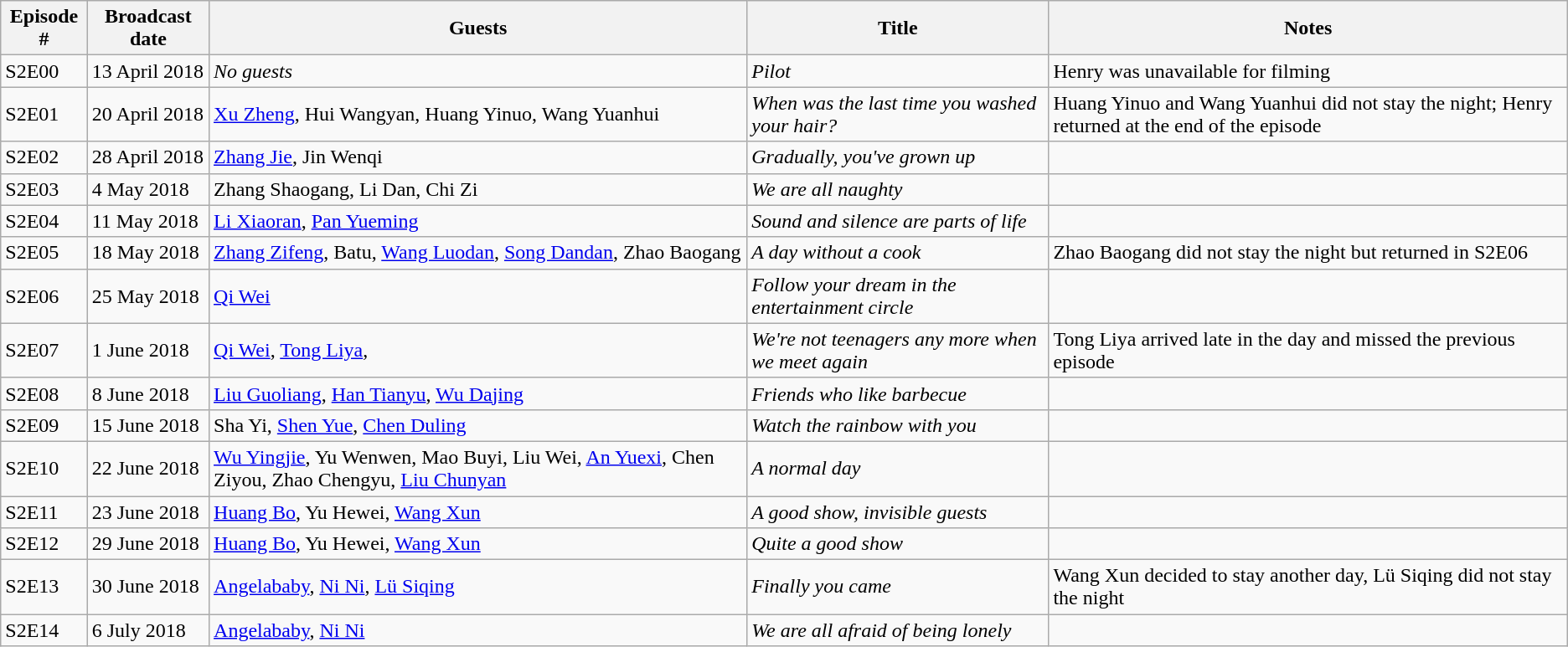<table class="wikitable">
<tr>
<th>Episode #</th>
<th>Broadcast date</th>
<th>Guests</th>
<th>Title</th>
<th>Notes</th>
</tr>
<tr>
<td>S2E00</td>
<td>13 April 2018</td>
<td><em>No guests</em></td>
<td><em> Pilot</em></td>
<td>Henry was unavailable for filming</td>
</tr>
<tr>
<td>S2E01</td>
<td>20 April 2018</td>
<td><a href='#'>Xu Zheng</a>, Hui Wangyan, Huang Yinuo, Wang Yuanhui</td>
<td><em>When was the last time you washed your hair?</em></td>
<td>Huang Yinuo and Wang Yuanhui did not stay the night; Henry returned at the end of the episode</td>
</tr>
<tr>
<td>S2E02</td>
<td>28 April 2018</td>
<td><a href='#'>Zhang Jie</a>, Jin Wenqi</td>
<td><em>Gradually, you've grown up</em></td>
<td></td>
</tr>
<tr>
<td>S2E03</td>
<td>4 May 2018</td>
<td>Zhang Shaogang, Li Dan, Chi Zi</td>
<td><em>We are all naughty</em></td>
<td></td>
</tr>
<tr>
<td>S2E04</td>
<td>11 May 2018</td>
<td><a href='#'>Li Xiaoran</a>, <a href='#'>Pan Yueming</a></td>
<td><em>Sound and silence are parts of life</em></td>
<td></td>
</tr>
<tr>
<td>S2E05</td>
<td>18 May 2018</td>
<td><a href='#'>Zhang Zifeng</a>, Batu, <a href='#'>Wang Luodan</a>, <a href='#'>Song Dandan</a>, Zhao Baogang</td>
<td><em>A day without a cook</em></td>
<td>Zhao Baogang did not stay the night but returned in S2E06</td>
</tr>
<tr>
<td>S2E06</td>
<td>25 May 2018</td>
<td><a href='#'>Qi Wei</a></td>
<td><em>Follow your dream in the entertainment circle</em></td>
<td></td>
</tr>
<tr>
<td>S2E07</td>
<td>1 June 2018</td>
<td><a href='#'>Qi Wei</a>, <a href='#'>Tong Liya</a>,</td>
<td><em>We're not teenagers any more when we meet again</em></td>
<td>Tong Liya arrived late in the day and missed the previous episode</td>
</tr>
<tr>
<td>S2E08</td>
<td>8 June 2018</td>
<td><a href='#'>Liu Guoliang</a>, <a href='#'>Han Tianyu</a>, <a href='#'>Wu Dajing</a></td>
<td><em>Friends who like barbecue</em></td>
<td></td>
</tr>
<tr>
<td>S2E09</td>
<td>15 June 2018</td>
<td>Sha Yi, <a href='#'>Shen Yue</a>, <a href='#'>Chen Duling</a></td>
<td><em>Watch the rainbow with you</em></td>
<td></td>
</tr>
<tr>
<td>S2E10</td>
<td>22 June 2018</td>
<td><a href='#'>Wu Yingjie</a>, Yu Wenwen, Mao Buyi, Liu Wei, <a href='#'>An Yuexi</a>, Chen Ziyou, Zhao Chengyu, <a href='#'>Liu Chunyan</a></td>
<td><em>A normal day</em></td>
<td></td>
</tr>
<tr>
<td>S2E11</td>
<td>23 June 2018</td>
<td><a href='#'>Huang Bo</a>, Yu Hewei, <a href='#'>Wang Xun</a></td>
<td><em>A good show, invisible guests</em></td>
<td></td>
</tr>
<tr>
<td>S2E12</td>
<td>29 June 2018</td>
<td><a href='#'>Huang Bo</a>, Yu Hewei, <a href='#'>Wang Xun</a></td>
<td><em>Quite a good show</em></td>
<td></td>
</tr>
<tr>
<td>S2E13</td>
<td>30 June 2018</td>
<td><a href='#'>Angelababy</a>, <a href='#'>Ni Ni</a>, <a href='#'>Lü Siqing</a></td>
<td><em>Finally you came</em></td>
<td>Wang Xun decided to stay another day, Lü Siqing did not stay the night</td>
</tr>
<tr>
<td>S2E14</td>
<td>6 July 2018</td>
<td><a href='#'>Angelababy</a>, <a href='#'>Ni Ni</a></td>
<td><em>We are all afraid of being lonely</em></td>
<td></td>
</tr>
</table>
